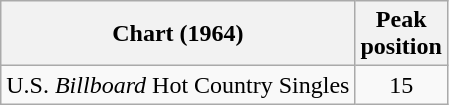<table class="wikitable sortable">
<tr>
<th align="left">Chart (1964)</th>
<th align="center">Peak<br>position</th>
</tr>
<tr>
<td align="left">U.S. <em>Billboard</em> Hot Country Singles</td>
<td align="center">15</td>
</tr>
</table>
